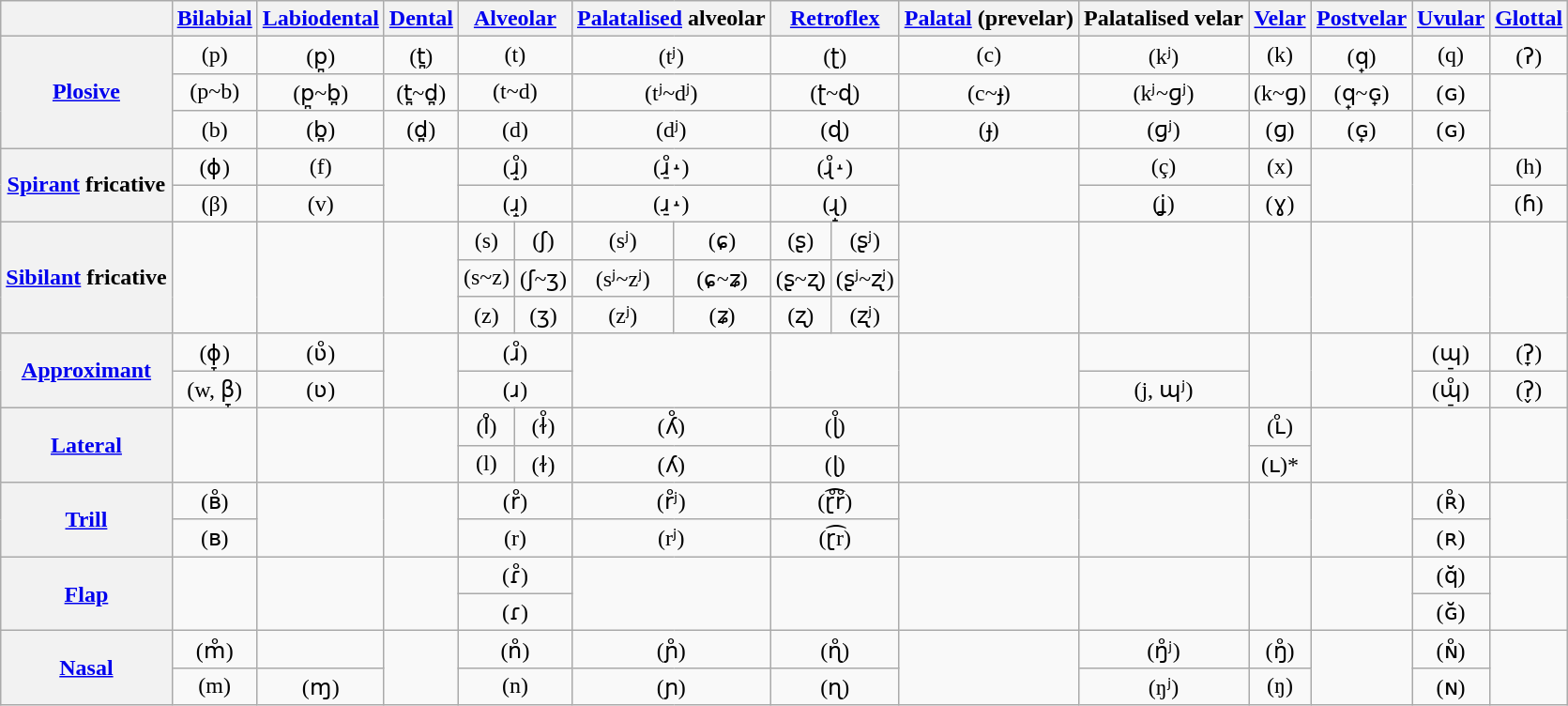<table class="wikitable" style="text-align:center;">
<tr>
<th></th>
<th><a href='#'>Bilabial</a></th>
<th><a href='#'>Labiodental</a></th>
<th><a href='#'>Dental</a></th>
<th colspan="2"><a href='#'>Alveolar</a></th>
<th colspan="2"><a href='#'>Palatalised</a> alveolar</th>
<th colspan="2"><a href='#'>Retroflex</a></th>
<th><a href='#'>Palatal</a> (prevelar)</th>
<th>Palatalised velar</th>
<th><a href='#'>Velar</a></th>
<th><a href='#'>Postvelar</a></th>
<th><a href='#'>Uvular</a></th>
<th><a href='#'>Glottal</a></th>
</tr>
<tr>
<th rowspan="3"><a href='#'>Plosive</a></th>
<td><em></em> (p)</td>
<td><em></em> (p̪)</td>
<td><em></em> (t̪)</td>
<td colspan="2"><em></em> (t)</td>
<td colspan="2"><em></em> (tʲ)</td>
<td colspan="2"><em></em> (ʈ)</td>
<td><em></em> (c)</td>
<td><em></em> (kʲ)</td>
<td><em></em> (k)</td>
<td><em></em> (q̟)</td>
<td><em></em> (q)</td>
<td><em></em> (ʔ)</td>
</tr>
<tr>
<td><em></em> (p~b)</td>
<td><em></em> (p̪~b̪)</td>
<td><em></em> (t̪~d̪)</td>
<td colspan="2"><em></em> (t~d)</td>
<td colspan="2"><em></em> (tʲ~dʲ)</td>
<td colspan="2"><em></em> (ʈ~ɖ)</td>
<td><em></em> (c~ɟ)</td>
<td><em></em> (kʲ~ɡʲ)</td>
<td><em></em> (k~ɡ)</td>
<td><em></em> (q̟~ɢ̟)</td>
<td><em></em> (ɢ)</td>
<td rowspan="2"></td>
</tr>
<tr>
<td><em></em> (b)</td>
<td><em></em> (b̪)</td>
<td><em></em> (d̪)</td>
<td colspan="2"><em></em> (d)</td>
<td colspan="2"><em></em> (dʲ)</td>
<td colspan="2"><em></em> (ɖ)</td>
<td><em></em> (ɟ)</td>
<td><em></em> (ɡʲ)</td>
<td><em></em> (ɡ)</td>
<td><em></em> (ɢ̟)</td>
<td><em></em> (ɢ)</td>
</tr>
<tr>
<th rowspan="2"><a href='#'>Spirant</a> fricative</th>
<td><em></em> (ɸ)</td>
<td><em></em> (f)</td>
<td rowspan="2"></td>
<td colspan="2"><em></em> (ɹ̝̊)</td>
<td colspan="2"><em></em> (ɹ̠̊˔)</td>
<td colspan="2"><em></em> (ɻ̊˔)</td>
<td rowspan="2"></td>
<td><em></em> (ç)</td>
<td><em></em> (x)</td>
<td rowspan="2"></td>
<td rowspan="2"></td>
<td><em></em> (h)</td>
</tr>
<tr>
<td><em></em> (β)</td>
<td><em></em> (v)</td>
<td colspan="2"><em></em> (ɹ̝)</td>
<td colspan="2"><em></em> (ɹ̠˔)</td>
<td colspan="2"><em></em> (ɻ̝)</td>
<td><em></em> (ʝ)</td>
<td><em></em> (ɣ)</td>
<td><em></em> (ɦ)</td>
</tr>
<tr>
<th rowspan="3"><a href='#'>Sibilant</a> fricative</th>
<td rowspan="3"></td>
<td rowspan="3"></td>
<td rowspan="3"></td>
<td><em></em> (s)</td>
<td><em></em> (ʃ)</td>
<td><em></em> (sʲ)</td>
<td><em></em> (ɕ)</td>
<td><em></em> (ʂ)</td>
<td><em></em> (ʂʲ)</td>
<td rowspan="3"></td>
<td rowspan="3"></td>
<td rowspan="3"></td>
<td rowspan="3"></td>
<td rowspan="3"></td>
<td rowspan="3"></td>
</tr>
<tr>
<td><em></em> (s~z)</td>
<td><em></em> (ʃ~ʒ)</td>
<td><em></em> (sʲ~zʲ)</td>
<td><em></em> (ɕ~ʑ)</td>
<td><em></em> (ʂ~ʐ)</td>
<td><em></em> (ʂʲ~ʐʲ)</td>
</tr>
<tr>
<td><em></em> (z)</td>
<td><em></em> (ʒ)</td>
<td><em></em> (zʲ)</td>
<td><em></em> (ʑ)</td>
<td><em></em> (ʐ)</td>
<td><em></em> (ʐʲ)</td>
</tr>
<tr>
<th rowspan="2"><a href='#'>Approximant</a></th>
<td><em></em> (ɸ̞)</td>
<td><em></em> (ʋ̊)</td>
<td rowspan="2"></td>
<td colspan="2"><em></em> (ɹ̊)</td>
<td colspan="2" rowspan="2"></td>
<td colspan="2" rowspan="2"></td>
<td rowspan="2"></td>
<td></td>
<td rowspan="2"></td>
<td rowspan="2"></td>
<td><em></em> (ɰ̠)</td>
<td><em></em> (ʔ̞)</td>
</tr>
<tr>
<td><em></em> (w, β̞)</td>
<td><em></em> (ʋ)</td>
<td colspan="2"><em></em> (ɹ)</td>
<td><em></em> (j, ɰʲ)</td>
<td><em></em> (ɰ̠̊)</td>
<td><em></em> (ʔ̬)</td>
</tr>
<tr>
<th rowspan="2"><a href='#'>Lateral</a></th>
<td rowspan="2"></td>
<td rowspan="2"></td>
<td rowspan="2"></td>
<td><em></em> (l̊)</td>
<td><em></em> (ɫ̊)</td>
<td colspan="2"><em></em> (ʎ̊)</td>
<td colspan="2"><em></em> (ɭ̊)</td>
<td rowspan="2"></td>
<td rowspan="2"></td>
<td><em></em> (ʟ̊)</td>
<td rowspan="2"></td>
<td rowspan="2"></td>
<td rowspan="2"></td>
</tr>
<tr>
<td><em></em> (l)</td>
<td><em></em> (ɫ)</td>
<td colspan="2"><em></em> (ʎ)</td>
<td colspan="2"><em></em> (ɭ)</td>
<td><em></em> (ʟ)*</td>
</tr>
<tr>
<th rowspan="2"><a href='#'>Trill</a></th>
<td><em></em> (ʙ̊)</td>
<td rowspan="2"></td>
<td rowspan="2"></td>
<td colspan="2"><em></em> (r̊)</td>
<td colspan="2"><em></em> (r̊ʲ)</td>
<td colspan="2"><em></em> (ɽ̊͡r̊)</td>
<td rowspan="2"></td>
<td rowspan="2"></td>
<td rowspan="2"></td>
<td rowspan="2"></td>
<td><em></em> (ʀ̊)</td>
<td rowspan="2"></td>
</tr>
<tr>
<td><em></em> (ʙ)</td>
<td colspan="2"><em></em> (r)</td>
<td colspan="2"><em></em> (rʲ)</td>
<td colspan="2"><em></em> (ɽ͡r)</td>
<td><em></em> (ʀ)</td>
</tr>
<tr>
<th rowspan="2"><a href='#'>Flap</a></th>
<td rowspan="2"></td>
<td rowspan="2"></td>
<td rowspan="2"></td>
<td colspan="2"><em></em> (ɾ̊)</td>
<td colspan="2" rowspan="2"></td>
<td colspan="2" rowspan="2"></td>
<td rowspan="2"></td>
<td rowspan="2"></td>
<td rowspan="2"></td>
<td rowspan="2"></td>
<td><em></em> (q̆)</td>
<td rowspan="2"></td>
</tr>
<tr>
<td colspan="2"><em></em> (ɾ)</td>
<td><em></em> (ɢ̆)</td>
</tr>
<tr>
<th rowspan="2"><a href='#'>Nasal</a></th>
<td><em></em> (m̊)</td>
<td></td>
<td rowspan="2"></td>
<td colspan="2"><em></em> (n̊)</td>
<td colspan="2"><em></em> (ɲ̊)</td>
<td colspan="2"><em></em> (ɳ̊)</td>
<td rowspan="2"></td>
<td><em></em> (ŋ̊ʲ)</td>
<td><em></em> (ŋ̊)</td>
<td rowspan="2"></td>
<td><em></em> (ɴ̊)</td>
<td rowspan="2"></td>
</tr>
<tr>
<td><em></em> (m)</td>
<td><em></em> (ɱ)</td>
<td colspan="2"><em></em> (n)</td>
<td colspan="2"><em></em> (ɲ)</td>
<td colspan="2"><em></em> (ɳ)</td>
<td><em></em> (ŋʲ)</td>
<td><em></em> (ŋ)</td>
<td><em></em> (ɴ)</td>
</tr>
</table>
